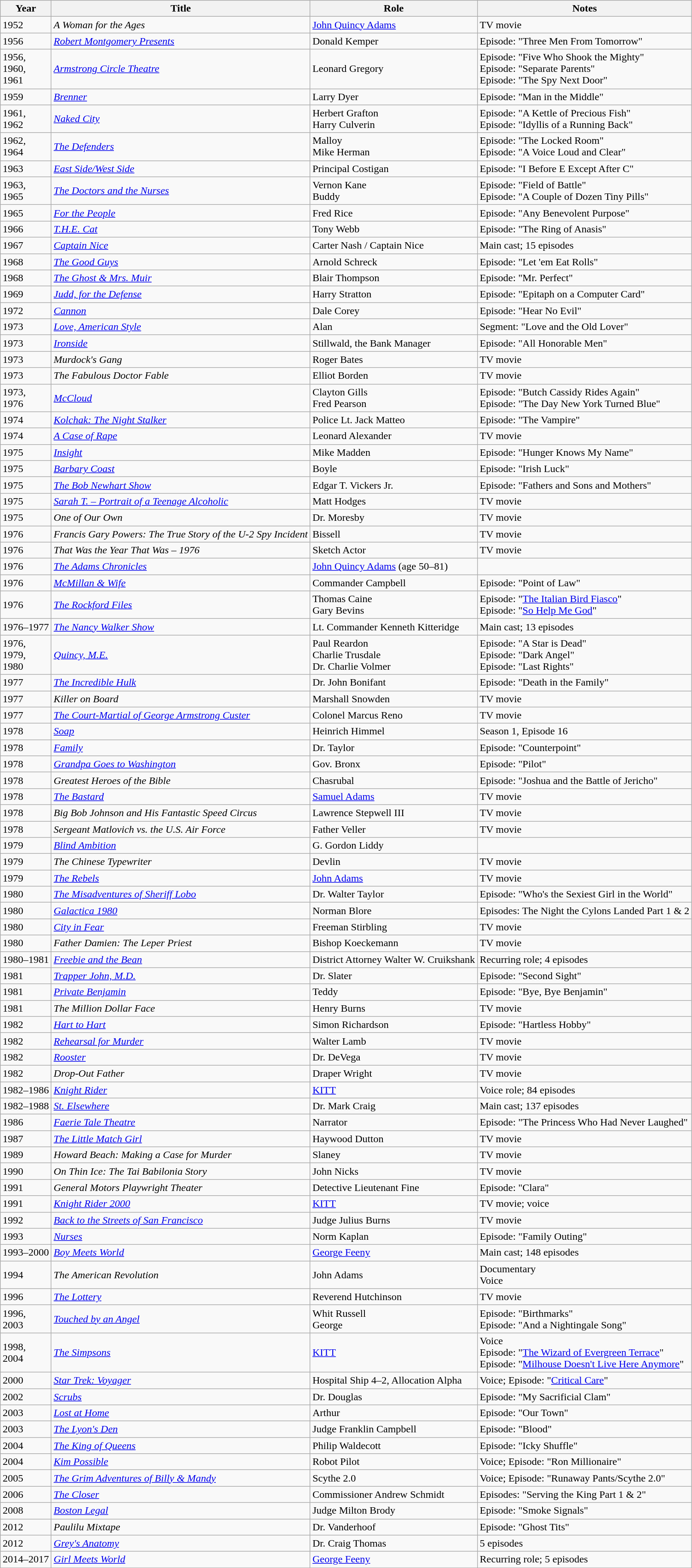<table class="wikitable sortable">
<tr>
<th>Year</th>
<th>Title</th>
<th>Role</th>
<th class="unsortable">Notes</th>
</tr>
<tr>
<td>1952</td>
<td><em>A Woman for the Ages</em></td>
<td><a href='#'>John Quincy Adams</a></td>
<td>TV movie</td>
</tr>
<tr>
<td>1956</td>
<td><em><a href='#'>Robert Montgomery Presents</a></em></td>
<td>Donald Kemper</td>
<td>Episode: "Three Men From Tomorrow"</td>
</tr>
<tr>
<td>1956,<br>1960,<br>1961</td>
<td><em><a href='#'>Armstrong Circle Theatre</a></em></td>
<td>Leonard Gregory</td>
<td>Episode: "Five Who Shook the Mighty"<br>Episode: "Separate Parents"<br>Episode: "The Spy Next Door"</td>
</tr>
<tr>
<td>1959</td>
<td><em><a href='#'>Brenner</a></em></td>
<td>Larry Dyer</td>
<td>Episode: "Man in the Middle"</td>
</tr>
<tr>
<td>1961,<br>1962</td>
<td><em><a href='#'>Naked City</a></em></td>
<td>Herbert Grafton<br>Harry Culverin</td>
<td>Episode: "A Kettle of Precious Fish"<br>Episode: "Idyllis of a Running Back"</td>
</tr>
<tr>
<td>1962,<br>1964</td>
<td><em><a href='#'>The Defenders</a></em></td>
<td>Malloy<br>Mike Herman</td>
<td>Episode: "The Locked Room"<br>Episode: "A Voice Loud and Clear"</td>
</tr>
<tr>
<td>1963</td>
<td><em><a href='#'>East Side/West Side</a></em></td>
<td>Principal Costigan</td>
<td>Episode: "I Before E Except After C"</td>
</tr>
<tr>
<td>1963,<br>1965</td>
<td><em><a href='#'>The Doctors and the Nurses</a></em></td>
<td>Vernon Kane<br>Buddy</td>
<td>Episode: "Field of Battle"<br>Episode: "A Couple of Dozen Tiny Pills"</td>
</tr>
<tr>
<td>1965</td>
<td><em><a href='#'>For the People</a></em></td>
<td>Fred Rice</td>
<td>Episode: "Any Benevolent Purpose"</td>
</tr>
<tr>
<td>1966</td>
<td><em><a href='#'>T.H.E. Cat</a></em></td>
<td>Tony Webb</td>
<td>Episode: "The Ring of Anasis"</td>
</tr>
<tr>
<td>1967</td>
<td><em><a href='#'>Captain Nice</a></em></td>
<td>Carter Nash / Captain Nice</td>
<td>Main cast; 15 episodes</td>
</tr>
<tr>
<td>1968</td>
<td><em><a href='#'>The Good Guys</a></em></td>
<td>Arnold Schreck</td>
<td>Episode: "Let 'em Eat Rolls"</td>
</tr>
<tr>
<td>1968</td>
<td><em><a href='#'>The Ghost & Mrs. Muir</a></em></td>
<td>Blair Thompson</td>
<td>Episode: "Mr. Perfect"</td>
</tr>
<tr>
<td>1969</td>
<td><em><a href='#'>Judd, for the Defense</a></em></td>
<td>Harry Stratton</td>
<td>Episode: "Epitaph on a Computer Card"</td>
</tr>
<tr>
<td>1972</td>
<td><em><a href='#'>Cannon</a></em></td>
<td>Dale Corey</td>
<td>Episode: "Hear No Evil"</td>
</tr>
<tr>
<td>1973</td>
<td><em><a href='#'>Love, American Style</a></em></td>
<td>Alan</td>
<td>Segment: "Love and the Old Lover"</td>
</tr>
<tr>
<td>1973</td>
<td><em><a href='#'>Ironside</a></em></td>
<td>Stillwald, the Bank Manager</td>
<td>Episode: "All Honorable Men"</td>
</tr>
<tr>
<td>1973</td>
<td><em>Murdock's Gang</em></td>
<td>Roger Bates</td>
<td>TV movie</td>
</tr>
<tr>
<td>1973</td>
<td><em>The Fabulous Doctor Fable</em></td>
<td>Elliot Borden</td>
<td>TV movie</td>
</tr>
<tr>
<td>1973,<br>1976</td>
<td><em><a href='#'>McCloud</a></em></td>
<td>Clayton Gills<br>Fred Pearson</td>
<td>Episode: "Butch Cassidy Rides Again"<br>Episode: "The Day New York Turned Blue"</td>
</tr>
<tr>
<td>1974</td>
<td><em><a href='#'>Kolchak: The Night Stalker</a></em></td>
<td>Police Lt. Jack Matteo</td>
<td>Episode: "The Vampire"</td>
</tr>
<tr>
<td>1974</td>
<td><em><a href='#'>A Case of Rape</a></em></td>
<td>Leonard Alexander</td>
<td>TV movie</td>
</tr>
<tr>
<td>1975</td>
<td><em><a href='#'>Insight</a></em></td>
<td>Mike Madden</td>
<td>Episode: "Hunger Knows My Name"</td>
</tr>
<tr>
<td>1975</td>
<td><em><a href='#'>Barbary Coast</a></em></td>
<td>Boyle</td>
<td>Episode: "Irish Luck"</td>
</tr>
<tr>
<td>1975</td>
<td><em><a href='#'>The Bob Newhart Show</a></em></td>
<td>Edgar T. Vickers Jr.</td>
<td>Episode: "Fathers and Sons and Mothers"</td>
</tr>
<tr>
<td>1975</td>
<td><em><a href='#'>Sarah T. – Portrait of a Teenage Alcoholic</a></em></td>
<td>Matt Hodges</td>
<td>TV movie</td>
</tr>
<tr>
<td>1975</td>
<td><em>One of Our Own</em></td>
<td>Dr. Moresby</td>
<td>TV movie</td>
</tr>
<tr>
<td>1976</td>
<td><em>Francis Gary Powers: The True Story of the U-2 Spy Incident</em></td>
<td>Bissell</td>
<td>TV movie</td>
</tr>
<tr>
<td>1976</td>
<td><em>That Was the Year That Was – 1976</em></td>
<td>Sketch Actor</td>
<td>TV movie</td>
</tr>
<tr>
<td>1976</td>
<td><em><a href='#'>The Adams Chronicles</a></em></td>
<td><a href='#'>John Quincy Adams</a> (age 50–81)</td>
<td></td>
</tr>
<tr>
<td>1976</td>
<td><em><a href='#'>McMillan & Wife</a></em></td>
<td>Commander Campbell</td>
<td>Episode: "Point of Law"</td>
</tr>
<tr>
<td>1976</td>
<td><em><a href='#'>The Rockford Files</a></em></td>
<td>Thomas Caine<br>Gary Bevins</td>
<td>Episode: "<a href='#'>The Italian Bird Fiasco</a>"<br>Episode: "<a href='#'>So Help Me God</a>"</td>
</tr>
<tr>
<td>1976–1977</td>
<td><em><a href='#'>The Nancy Walker Show</a></em></td>
<td>Lt. Commander Kenneth Kitteridge</td>
<td>Main cast; 13 episodes</td>
</tr>
<tr>
<td>1976,<br>1979,<br>1980</td>
<td><em><a href='#'>Quincy, M.E.</a></em></td>
<td>Paul Reardon<br>Charlie Trusdale<br>Dr. Charlie Volmer</td>
<td>Episode: "A Star is Dead"<br>Episode: "Dark Angel"<br>Episode: "Last Rights"</td>
</tr>
<tr>
<td>1977</td>
<td><em><a href='#'>The Incredible Hulk</a></em></td>
<td>Dr. John Bonifant</td>
<td>Episode: "Death in the Family"</td>
</tr>
<tr>
<td>1977</td>
<td><em>Killer on Board</em></td>
<td>Marshall Snowden</td>
<td>TV movie</td>
</tr>
<tr>
<td>1977</td>
<td><em><a href='#'>The Court-Martial of George Armstrong Custer</a></em></td>
<td>Colonel Marcus Reno</td>
<td>TV movie</td>
</tr>
<tr>
<td>1978</td>
<td><em><a href='#'>Soap</a></em></td>
<td>Heinrich Himmel</td>
<td>Season 1, Episode 16</td>
</tr>
<tr>
<td>1978</td>
<td><em><a href='#'>Family</a></em></td>
<td>Dr. Taylor</td>
<td>Episode: "Counterpoint"</td>
</tr>
<tr>
<td>1978</td>
<td><em><a href='#'>Grandpa Goes to Washington</a></em></td>
<td>Gov. Bronx</td>
<td>Episode: "Pilot"</td>
</tr>
<tr>
<td>1978</td>
<td><em>Greatest Heroes of the Bible</em></td>
<td>Chasrubal</td>
<td>Episode: "Joshua and the Battle of Jericho"</td>
</tr>
<tr>
<td>1978</td>
<td><em><a href='#'>The Bastard</a></em></td>
<td><a href='#'>Samuel Adams</a></td>
<td>TV movie</td>
</tr>
<tr>
<td>1978</td>
<td><em>Big Bob Johnson and His Fantastic Speed Circus</em></td>
<td>Lawrence Stepwell III</td>
<td>TV movie</td>
</tr>
<tr>
<td>1978</td>
<td><em>Sergeant Matlovich vs. the U.S. Air Force</em></td>
<td>Father Veller</td>
<td>TV movie</td>
</tr>
<tr>
<td>1979</td>
<td><em><a href='#'>Blind Ambition</a></em></td>
<td>G. Gordon Liddy</td>
<td></td>
</tr>
<tr>
<td>1979</td>
<td><em>The Chinese Typewriter</em></td>
<td>Devlin</td>
<td>TV movie</td>
</tr>
<tr>
<td>1979</td>
<td><em><a href='#'>The Rebels</a></em></td>
<td><a href='#'>John Adams</a></td>
<td>TV movie</td>
</tr>
<tr>
<td>1980</td>
<td><em><a href='#'>The Misadventures of Sheriff Lobo</a></em></td>
<td>Dr. Walter Taylor</td>
<td>Episode: "Who's the Sexiest Girl in the World"</td>
</tr>
<tr>
<td>1980</td>
<td><em><a href='#'>Galactica 1980</a></em></td>
<td>Norman Blore</td>
<td>Episodes: The Night the Cylons Landed Part 1 & 2</td>
</tr>
<tr>
<td>1980</td>
<td><em><a href='#'>City in Fear</a></em></td>
<td>Freeman Stirbling</td>
<td>TV movie</td>
</tr>
<tr>
<td>1980</td>
<td><em>Father Damien: The Leper Priest</em></td>
<td>Bishop Koeckemann</td>
<td>TV movie</td>
</tr>
<tr>
<td>1980–1981</td>
<td><em><a href='#'>Freebie and the Bean</a></em></td>
<td>District Attorney Walter W. Cruikshank</td>
<td>Recurring role; 4 episodes</td>
</tr>
<tr>
<td>1981</td>
<td><em><a href='#'>Trapper John, M.D.</a></em></td>
<td>Dr. Slater</td>
<td>Episode: "Second Sight"</td>
</tr>
<tr>
<td>1981</td>
<td><em><a href='#'>Private Benjamin</a></em></td>
<td>Teddy</td>
<td>Episode: "Bye, Bye Benjamin"</td>
</tr>
<tr>
<td>1981</td>
<td><em>The Million Dollar Face</em></td>
<td>Henry Burns</td>
<td>TV movie</td>
</tr>
<tr>
<td>1982</td>
<td><em><a href='#'>Hart to Hart</a></em></td>
<td>Simon Richardson</td>
<td>Episode: "Hartless Hobby"</td>
</tr>
<tr>
<td>1982</td>
<td><em><a href='#'>Rehearsal for Murder</a></em></td>
<td>Walter Lamb</td>
<td>TV movie</td>
</tr>
<tr>
<td>1982</td>
<td><em><a href='#'>Rooster</a></em></td>
<td>Dr. DeVega</td>
<td>TV movie</td>
</tr>
<tr>
<td>1982</td>
<td><em>Drop-Out Father</em></td>
<td>Draper Wright</td>
<td>TV movie</td>
</tr>
<tr>
<td>1982–1986</td>
<td><em><a href='#'>Knight Rider</a></em></td>
<td><a href='#'>KITT</a></td>
<td>Voice role; 84 episodes</td>
</tr>
<tr>
<td>1982–1988</td>
<td><em><a href='#'>St. Elsewhere</a></em></td>
<td>Dr. Mark Craig</td>
<td>Main cast; 137 episodes</td>
</tr>
<tr>
<td>1986</td>
<td><em><a href='#'>Faerie Tale Theatre</a></em></td>
<td>Narrator</td>
<td>Episode: "The Princess Who Had Never Laughed"</td>
</tr>
<tr>
<td>1987</td>
<td><em><a href='#'>The Little Match Girl</a></em></td>
<td>Haywood Dutton</td>
<td>TV movie</td>
</tr>
<tr>
<td>1989</td>
<td><em>Howard Beach: Making a Case for Murder</em></td>
<td>Slaney</td>
<td>TV movie</td>
</tr>
<tr>
<td>1990</td>
<td><em>On Thin Ice: The Tai Babilonia Story</em></td>
<td>John Nicks</td>
<td>TV movie</td>
</tr>
<tr>
<td>1991</td>
<td><em>General Motors Playwright Theater</em></td>
<td>Detective Lieutenant Fine</td>
<td>Episode: "Clara"</td>
</tr>
<tr>
<td>1991</td>
<td><em><a href='#'>Knight Rider 2000</a></em></td>
<td><a href='#'>KITT</a></td>
<td>TV movie; voice</td>
</tr>
<tr>
<td>1992</td>
<td><em><a href='#'>Back to the Streets of San Francisco</a></em></td>
<td>Judge Julius Burns</td>
<td>TV movie</td>
</tr>
<tr>
<td>1993</td>
<td><em><a href='#'>Nurses</a></em></td>
<td>Norm Kaplan</td>
<td>Episode: "Family Outing"</td>
</tr>
<tr>
<td>1993–2000</td>
<td><em><a href='#'>Boy Meets World</a></em></td>
<td><a href='#'>George Feeny</a></td>
<td>Main cast; 148 episodes</td>
</tr>
<tr>
<td>1994</td>
<td><em>The American Revolution</em></td>
<td>John Adams</td>
<td>Documentary<br>Voice</td>
</tr>
<tr>
<td>1996</td>
<td><em><a href='#'>The Lottery</a></em></td>
<td>Reverend Hutchinson</td>
<td>TV movie</td>
</tr>
<tr>
<td>1996,<br>2003</td>
<td><em><a href='#'>Touched by an Angel</a></em></td>
<td>Whit Russell<br>George</td>
<td>Episode: "Birthmarks"<br>Episode: "And a Nightingale Song"</td>
</tr>
<tr>
<td>1998,<br>2004</td>
<td><em><a href='#'>The Simpsons</a></em></td>
<td><a href='#'>KITT</a></td>
<td>Voice<br>Episode: "<a href='#'>The Wizard of Evergreen Terrace</a>"<br>Episode: "<a href='#'>Milhouse Doesn't Live Here Anymore</a>"</td>
</tr>
<tr>
<td>2000</td>
<td><em><a href='#'>Star Trek: Voyager</a></em></td>
<td>Hospital Ship 4–2, Allocation Alpha</td>
<td>Voice; Episode: "<a href='#'>Critical Care</a>"</td>
</tr>
<tr>
<td>2002</td>
<td><em><a href='#'>Scrubs</a></em></td>
<td>Dr. Douglas</td>
<td>Episode: "My Sacrificial Clam"</td>
</tr>
<tr>
<td>2003</td>
<td><em><a href='#'>Lost at Home</a></em></td>
<td>Arthur</td>
<td>Episode: "Our Town"</td>
</tr>
<tr>
<td>2003</td>
<td><em><a href='#'>The Lyon's Den</a></em></td>
<td>Judge Franklin Campbell</td>
<td>Episode: "Blood"</td>
</tr>
<tr>
<td>2004</td>
<td><em><a href='#'>The King of Queens</a></em></td>
<td>Philip Waldecott</td>
<td>Episode: "Icky Shuffle"</td>
</tr>
<tr>
<td>2004</td>
<td><em><a href='#'>Kim Possible</a></em></td>
<td>Robot Pilot</td>
<td>Voice; Episode: "Ron Millionaire"</td>
</tr>
<tr>
<td>2005</td>
<td><em><a href='#'>The Grim Adventures of Billy & Mandy</a></em></td>
<td>Scythe 2.0</td>
<td>Voice; Episode: "Runaway Pants/Scythe 2.0"</td>
</tr>
<tr>
<td>2006</td>
<td><em><a href='#'>The Closer</a></em></td>
<td>Commissioner Andrew Schmidt</td>
<td>Episodes: "Serving the King Part 1 & 2"</td>
</tr>
<tr>
<td>2008</td>
<td><em><a href='#'>Boston Legal</a></em></td>
<td>Judge Milton Brody</td>
<td>Episode: "Smoke Signals"</td>
</tr>
<tr>
<td>2012</td>
<td><em>Paulilu Mixtape</em></td>
<td>Dr. Vanderhoof</td>
<td>Episode: "Ghost Tits"</td>
</tr>
<tr>
<td>2012</td>
<td><em><a href='#'>Grey's Anatomy</a></em></td>
<td>Dr. Craig Thomas</td>
<td>5 episodes</td>
</tr>
<tr>
<td>2014–2017</td>
<td><em><a href='#'>Girl Meets World</a></em></td>
<td><a href='#'>George Feeny</a></td>
<td>Recurring role; 5 episodes</td>
</tr>
</table>
